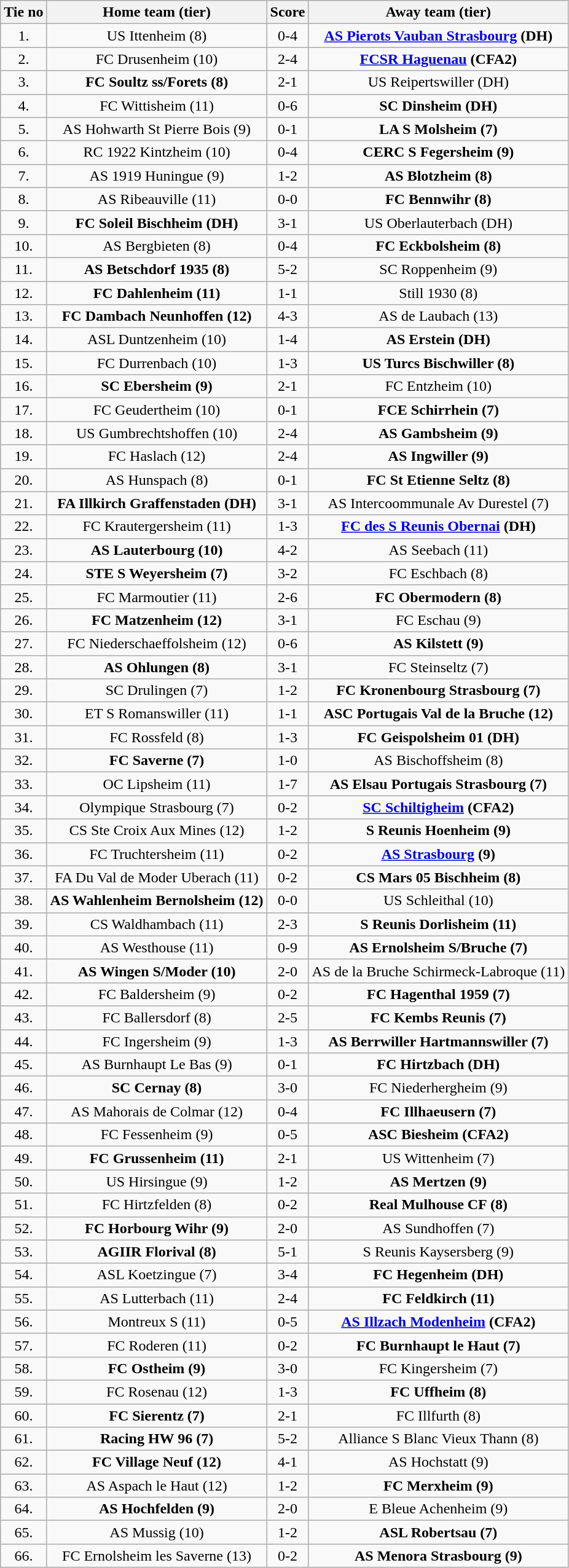<table class="wikitable" style="text-align: center">
<tr>
<th>Tie no</th>
<th>Home team (tier)</th>
<th>Score</th>
<th>Away team (tier)</th>
</tr>
<tr>
<td>1.</td>
<td>US Ittenheim (8)</td>
<td>0-4</td>
<td><strong><a href='#'>AS Pierots Vauban Strasbourg</a> (DH)</strong></td>
</tr>
<tr>
<td>2.</td>
<td>FC Drusenheim (10)</td>
<td>2-4</td>
<td><strong><a href='#'>FCSR Haguenau</a> (CFA2)</strong></td>
</tr>
<tr>
<td>3.</td>
<td><strong>FC Soultz ss/Forets (8)</strong></td>
<td>2-1</td>
<td>US Reipertswiller (DH)</td>
</tr>
<tr>
<td>4.</td>
<td>FC Wittisheim (11)</td>
<td>0-6</td>
<td><strong>SC Dinsheim (DH)</strong></td>
</tr>
<tr>
<td>5.</td>
<td>AS Hohwarth St Pierre Bois (9)</td>
<td>0-1</td>
<td><strong>LA S Molsheim (7)</strong></td>
</tr>
<tr>
<td>6.</td>
<td>RC 1922 Kintzheim (10)</td>
<td>0-4</td>
<td><strong>CERC S Fegersheim (9)</strong></td>
</tr>
<tr>
<td>7.</td>
<td>AS 1919 Huningue (9)</td>
<td>1-2</td>
<td><strong>AS Blotzheim (8)</strong></td>
</tr>
<tr>
<td>8.</td>
<td>AS Ribeauville (11)</td>
<td>0-0 </td>
<td><strong>FC Bennwihr (8)</strong></td>
</tr>
<tr>
<td>9.</td>
<td><strong>FC Soleil Bischheim (DH)</strong></td>
<td>3-1</td>
<td>US Oberlauterbach (DH)</td>
</tr>
<tr>
<td>10.</td>
<td>AS Bergbieten (8)</td>
<td>0-4</td>
<td><strong>FC Eckbolsheim (8)</strong></td>
</tr>
<tr>
<td>11.</td>
<td><strong>AS Betschdorf 1935 (8)</strong></td>
<td>5-2</td>
<td>SC Roppenheim (9)</td>
</tr>
<tr>
<td>12.</td>
<td><strong>FC Dahlenheim (11)</strong></td>
<td>1-1 </td>
<td>Still 1930 (8)</td>
</tr>
<tr>
<td>13.</td>
<td><strong>FC Dambach Neunhoffen (12)</strong></td>
<td>4-3</td>
<td>AS de Laubach (13)</td>
</tr>
<tr>
<td>14.</td>
<td>ASL Duntzenheim (10)</td>
<td>1-4</td>
<td><strong>AS Erstein (DH)</strong></td>
</tr>
<tr>
<td>15.</td>
<td>FC Durrenbach (10)</td>
<td>1-3</td>
<td><strong>US Turcs Bischwiller (8)</strong></td>
</tr>
<tr>
<td>16.</td>
<td><strong>SC Ebersheim (9)</strong></td>
<td>2-1</td>
<td>FC Entzheim (10)</td>
</tr>
<tr>
<td>17.</td>
<td>FC Geudertheim (10)</td>
<td>0-1</td>
<td><strong>FCE Schirrhein (7)</strong></td>
</tr>
<tr>
<td>18.</td>
<td>US Gumbrechtshoffen (10)</td>
<td>2-4</td>
<td><strong>AS Gambsheim (9)</strong></td>
</tr>
<tr>
<td>19.</td>
<td>FC Haslach (12)</td>
<td>2-4</td>
<td><strong>AS Ingwiller (9)</strong></td>
</tr>
<tr>
<td>20.</td>
<td>AS Hunspach (8)</td>
<td>0-1</td>
<td><strong>FC St Etienne Seltz (8)</strong></td>
</tr>
<tr>
<td>21.</td>
<td><strong>FA Illkirch Graffenstaden (DH)</strong></td>
<td>3-1</td>
<td>AS Intercoommunale Av Durestel (7)</td>
</tr>
<tr>
<td>22.</td>
<td>FC Krautergersheim (11)</td>
<td>1-3</td>
<td><strong><a href='#'>FC des S Reunis Obernai</a> (DH)</strong></td>
</tr>
<tr>
<td>23.</td>
<td><strong>AS Lauterbourg (10)</strong></td>
<td>4-2 </td>
<td>AS Seebach (11)</td>
</tr>
<tr>
<td>24.</td>
<td><strong>STE S Weyersheim (7)</strong></td>
<td>3-2</td>
<td>FC Eschbach (8)</td>
</tr>
<tr>
<td>25.</td>
<td>FC Marmoutier (11)</td>
<td>2-6</td>
<td><strong>FC Obermodern (8)</strong></td>
</tr>
<tr>
<td>26.</td>
<td><strong>FC Matzenheim (12)</strong></td>
<td>3-1</td>
<td>FC Eschau (9)</td>
</tr>
<tr>
<td>27.</td>
<td>FC Niederschaeffolsheim (12)</td>
<td>0-6</td>
<td><strong>AS Kilstett (9)</strong></td>
</tr>
<tr>
<td>28.</td>
<td><strong>AS Ohlungen (8)</strong></td>
<td>3-1</td>
<td>FC Steinseltz (7)</td>
</tr>
<tr>
<td>29.</td>
<td>SC Drulingen (7)</td>
<td>1-2</td>
<td><strong>FC Kronenbourg Strasbourg (7)</strong></td>
</tr>
<tr>
<td>30.</td>
<td>ET S Romanswiller (11)</td>
<td>1-1 </td>
<td><strong>ASC Portugais Val de la Bruche (12)</strong></td>
</tr>
<tr>
<td>31.</td>
<td>FC Rossfeld (8)</td>
<td>1-3</td>
<td><strong>FC Geispolsheim 01 (DH)</strong></td>
</tr>
<tr>
<td>32.</td>
<td><strong>FC Saverne (7)</strong></td>
<td>1-0</td>
<td>AS Bischoffsheim (8)</td>
</tr>
<tr>
<td>33.</td>
<td>OC Lipsheim (11)</td>
<td>1-7</td>
<td><strong>AS Elsau Portugais Strasbourg (7)</strong></td>
</tr>
<tr>
<td>34.</td>
<td>Olympique Strasbourg (7)</td>
<td>0-2</td>
<td><strong><a href='#'>SC Schiltigheim</a> (CFA2)</strong></td>
</tr>
<tr>
<td>35.</td>
<td>CS Ste Croix Aux Mines (12)</td>
<td>1-2 </td>
<td><strong>S Reunis Hoenheim (9)</strong></td>
</tr>
<tr>
<td>36.</td>
<td>FC Truchtersheim (11)</td>
<td>0-2</td>
<td><strong><a href='#'>AS Strasbourg</a> (9)</strong></td>
</tr>
<tr>
<td>37.</td>
<td>FA Du Val de Moder Uberach (11)</td>
<td>0-2</td>
<td><strong>CS Mars 05 Bischheim (8)</strong></td>
</tr>
<tr>
<td>38.</td>
<td><strong>AS Wahlenheim Bernolsheim (12) </strong></td>
<td>0-0 </td>
<td>US Schleithal (10)</td>
</tr>
<tr>
<td>39.</td>
<td>CS Waldhambach (11)</td>
<td>2-3</td>
<td><strong>S Reunis Dorlisheim (11)</strong></td>
</tr>
<tr>
<td>40.</td>
<td>AS Westhouse (11)</td>
<td>0-9</td>
<td><strong>AS Ernolsheim S/Bruche (7)</strong></td>
</tr>
<tr>
<td>41.</td>
<td><strong>AS Wingen S/Moder (10)</strong></td>
<td>2-0</td>
<td>AS de la Bruche Schirmeck-Labroque (11)</td>
</tr>
<tr>
<td>42.</td>
<td>FC Baldersheim (9)</td>
<td>0-2</td>
<td><strong>FC Hagenthal 1959 (7)</strong></td>
</tr>
<tr>
<td>43.</td>
<td>FC Ballersdorf (8)</td>
<td>2-5</td>
<td><strong>FC Kembs Reunis (7)</strong></td>
</tr>
<tr>
<td>44.</td>
<td>FC Ingersheim (9)</td>
<td>1-3 </td>
<td><strong>AS Berrwiller Hartmannswiller (7)</strong></td>
</tr>
<tr>
<td>45.</td>
<td>AS Burnhaupt Le Bas (9)</td>
<td>0-1</td>
<td><strong>FC Hirtzbach (DH)</strong></td>
</tr>
<tr>
<td>46.</td>
<td><strong>SC Cernay (8)</strong></td>
<td>3-0 </td>
<td>FC Niederhergheim (9)</td>
</tr>
<tr>
<td>47.</td>
<td>AS Mahorais de Colmar (12)</td>
<td>0-4</td>
<td><strong>FC Illhaeusern (7)</strong></td>
</tr>
<tr>
<td>48.</td>
<td>FC Fessenheim (9)</td>
<td>0-5</td>
<td><strong>ASC Biesheim (CFA2)</strong></td>
</tr>
<tr>
<td>49.</td>
<td><strong>FC Grussenheim (11)</strong></td>
<td>2-1</td>
<td>US Wittenheim (7)</td>
</tr>
<tr>
<td>50.</td>
<td>US Hirsingue (9)</td>
<td>1-2</td>
<td><strong>AS Mertzen (9)</strong></td>
</tr>
<tr>
<td>51.</td>
<td>FC Hirtzfelden (8)</td>
<td>0-2</td>
<td><strong>Real Mulhouse CF (8)</strong></td>
</tr>
<tr>
<td>52.</td>
<td><strong>FC Horbourg Wihr (9)</strong></td>
<td>2-0</td>
<td>AS Sundhoffen (7)</td>
</tr>
<tr>
<td>53.</td>
<td><strong>AGIIR Florival (8)</strong></td>
<td>5-1</td>
<td>S Reunis Kaysersberg (9)</td>
</tr>
<tr>
<td>54.</td>
<td>ASL Koetzingue (7)</td>
<td>3-4</td>
<td><strong>FC Hegenheim (DH)</strong></td>
</tr>
<tr>
<td>55.</td>
<td>AS Lutterbach (11)</td>
<td>2-4</td>
<td><strong>FC Feldkirch (11)</strong></td>
</tr>
<tr>
<td>56.</td>
<td>Montreux S (11)</td>
<td>0-5</td>
<td><strong><a href='#'>AS Illzach Modenheim</a> (CFA2)</strong></td>
</tr>
<tr>
<td>57.</td>
<td>FC Roderen (11)</td>
<td>0-2</td>
<td><strong>FC Burnhaupt le Haut (7)</strong></td>
</tr>
<tr>
<td>58.</td>
<td><strong>FC Ostheim (9)</strong></td>
<td>3-0</td>
<td>FC Kingersheim (7)</td>
</tr>
<tr>
<td>59.</td>
<td>FC Rosenau (12)</td>
<td>1-3</td>
<td><strong>FC Uffheim (8)</strong></td>
</tr>
<tr>
<td>60.</td>
<td><strong>FC Sierentz (7)</strong></td>
<td>2-1</td>
<td>FC Illfurth (8)</td>
</tr>
<tr>
<td>61.</td>
<td><strong>Racing HW 96 (7)</strong></td>
<td>5-2</td>
<td>Alliance S Blanc Vieux Thann (8)</td>
</tr>
<tr>
<td>62.</td>
<td><strong>FC Village Neuf (12)</strong></td>
<td>4-1</td>
<td>AS Hochstatt (9)</td>
</tr>
<tr>
<td>63.</td>
<td>AS Aspach le Haut (12)</td>
<td>1-2</td>
<td><strong>FC Merxheim (9)</strong></td>
</tr>
<tr>
<td>64.</td>
<td><strong>AS Hochfelden (9)</strong></td>
<td>2-0</td>
<td>E Bleue Achenheim (9)</td>
</tr>
<tr>
<td>65.</td>
<td>AS Mussig (10)</td>
<td>1-2</td>
<td><strong>ASL Robertsau (7)</strong></td>
</tr>
<tr>
<td>66.</td>
<td>FC Ernolsheim les Saverne (13)</td>
<td>0-2</td>
<td><strong>AS Menora Strasbourg (9)</strong></td>
</tr>
</table>
